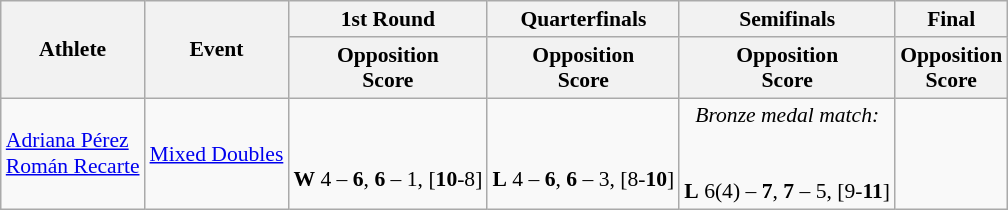<table class="wikitable" style="font-size:90%;">
<tr>
<th rowspan=2>Athlete</th>
<th rowspan=2>Event</th>
<th>1st Round</th>
<th>Quarterfinals</th>
<th>Semifinals</th>
<th>Final</th>
</tr>
<tr>
<th>Opposition<br>Score</th>
<th>Opposition<br>Score</th>
<th>Opposition<br>Score</th>
<th>Opposition<br>Score</th>
</tr>
<tr>
<td><a href='#'>Adriana Pérez</a><br><a href='#'>Román Recarte</a></td>
<td><a href='#'>Mixed Doubles</a></td>
<td align=center><br><br><strong>W</strong> 4 – <strong>6</strong>, <strong>6</strong> – 1, [<strong>10</strong>-8]</td>
<td align=center><br><br><strong>L</strong> 4 – <strong>6</strong>, <strong>6</strong> – 3, [8-<strong>10</strong>]</td>
<td align=center><em>Bronze medal match:</em><br><br><br><strong>L</strong> 6(4) – <strong>7</strong>, <strong>7</strong> – 5, [9-<strong>11</strong>]</td>
</tr>
</table>
